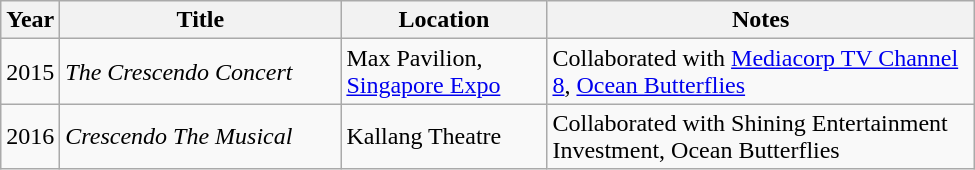<table class="wikitable" style="width:650px">
<tr>
<th width=10>Year</th>
<th width=180>Title</th>
<th width=130>Location</th>
<th>Notes</th>
</tr>
<tr>
<td>2015</td>
<td><em>The Crescendo Concert</em></td>
<td>Max Pavilion, <br> <a href='#'>Singapore Expo</a></td>
<td>Collaborated with <a href='#'>Mediacorp TV Channel 8</a>, <a href='#'>Ocean Butterflies</a></td>
</tr>
<tr>
<td>2016</td>
<td><em>Crescendo The Musical</em></td>
<td>Kallang Theatre</td>
<td>Collaborated with Shining Entertainment Investment, Ocean Butterflies</td>
</tr>
</table>
